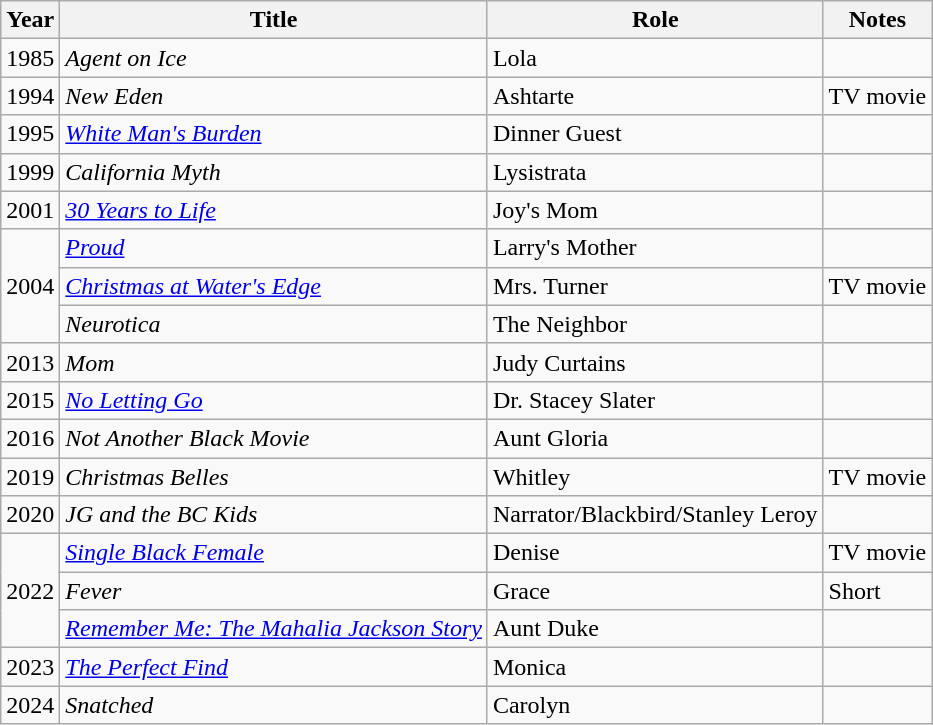<table class="wikitable sortable">
<tr>
<th>Year</th>
<th>Title</th>
<th>Role</th>
<th>Notes</th>
</tr>
<tr>
<td>1985</td>
<td><em>Agent on Ice</em></td>
<td>Lola</td>
<td></td>
</tr>
<tr>
<td>1994</td>
<td><em>New Eden</em></td>
<td>Ashtarte</td>
<td>TV movie</td>
</tr>
<tr>
<td>1995</td>
<td><em><a href='#'>White Man's Burden</a></em></td>
<td>Dinner Guest</td>
<td></td>
</tr>
<tr>
<td>1999</td>
<td><em>California Myth</em></td>
<td>Lysistrata</td>
<td></td>
</tr>
<tr>
<td>2001</td>
<td><em><a href='#'>30 Years to Life</a></em></td>
<td>Joy's Mom</td>
<td></td>
</tr>
<tr>
<td rowspan=3>2004</td>
<td><em><a href='#'>Proud</a></em></td>
<td>Larry's Mother</td>
<td></td>
</tr>
<tr>
<td><em><a href='#'>Christmas at Water's Edge</a></em></td>
<td>Mrs. Turner</td>
<td>TV movie</td>
</tr>
<tr>
<td><em>Neurotica</em></td>
<td>The Neighbor</td>
<td></td>
</tr>
<tr>
<td>2013</td>
<td><em>Mom</em></td>
<td>Judy Curtains</td>
<td></td>
</tr>
<tr>
<td>2015</td>
<td><em><a href='#'>No Letting Go</a></em></td>
<td>Dr. Stacey Slater</td>
<td></td>
</tr>
<tr>
<td>2016</td>
<td><em>Not Another Black Movie</em></td>
<td>Aunt Gloria</td>
<td></td>
</tr>
<tr>
<td>2019</td>
<td><em>Christmas Belles</em></td>
<td>Whitley</td>
<td>TV movie</td>
</tr>
<tr>
<td>2020</td>
<td><em>JG and the BC Kids</em></td>
<td>Narrator/Blackbird/Stanley Leroy</td>
<td></td>
</tr>
<tr>
<td rowspan=3>2022</td>
<td><em><a href='#'>Single Black Female</a></em></td>
<td>Denise</td>
<td>TV movie</td>
</tr>
<tr>
<td><em>Fever</em></td>
<td>Grace</td>
<td>Short</td>
</tr>
<tr>
<td><em><a href='#'>Remember Me: The Mahalia Jackson Story</a></em></td>
<td>Aunt Duke</td>
<td></td>
</tr>
<tr>
<td>2023</td>
<td><em><a href='#'>The Perfect Find</a></em></td>
<td>Monica</td>
<td></td>
</tr>
<tr>
<td>2024</td>
<td><em>Snatched</em></td>
<td>Carolyn</td>
<td></td>
</tr>
</table>
